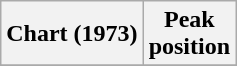<table class="wikitable sortable plainrowheaders" style="text-align:center">
<tr>
<th scope="col">Chart (1973)</th>
<th scope="col">Peak<br>position</th>
</tr>
<tr>
</tr>
</table>
